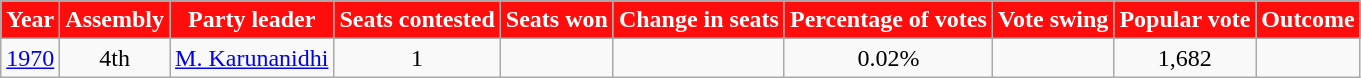<table class="wikitable sortable" style="text-align:center">
<tr>
<th style="background-color:#FF0D0D;color:white">Year</th>
<th style="background-color:#FF0D0D;color:white">Assembly</th>
<th style="background-color:#FF0D0D;color:white">Party leader</th>
<th style="background-color:#FF0D0D;color:white">Seats contested</th>
<th style="background-color:#FF0D0D;color:white">Seats won</th>
<th style="background-color:#FF0D0D;color:white">Change in seats</th>
<th style="background-color:#FF0D0D;color:white">Percentage of votes</th>
<th style="background-color:#FF0D0D;color:white">Vote swing</th>
<th style="background-color:#FF0D0D;color:white">Popular vote</th>
<th style="background-color:#FF0D0D;color:white">Outcome</th>
</tr>
<tr>
<td><a href='#'>1970</a></td>
<td>4th</td>
<td><a href='#'>M.&nbsp;Karunanidhi</a></td>
<td>1</td>
<td></td>
<td></td>
<td>0.02%</td>
<td></td>
<td>1,682</td>
<td></td>
</tr>
</table>
